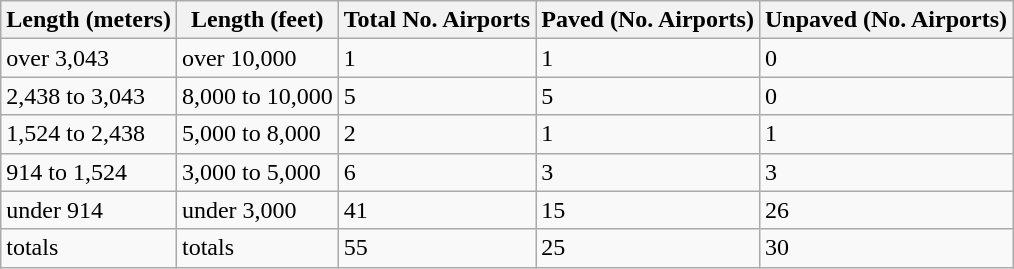<table class="wikitable">
<tr>
<th>Length (meters)</th>
<th>Length (feet)</th>
<th>Total No. Airports</th>
<th>Paved (No. Airports)</th>
<th>Unpaved (No. Airports)</th>
</tr>
<tr>
<td>over 3,043</td>
<td>over 10,000</td>
<td>1</td>
<td>1</td>
<td>0</td>
</tr>
<tr>
<td>2,438 to 3,043</td>
<td>8,000 to 10,000</td>
<td>5</td>
<td>5</td>
<td>0</td>
</tr>
<tr>
<td>1,524 to 2,438</td>
<td>5,000 to 8,000</td>
<td>2</td>
<td>1</td>
<td>1</td>
</tr>
<tr>
<td>914 to 1,524</td>
<td>3,000 to 5,000</td>
<td>6</td>
<td>3</td>
<td>3</td>
</tr>
<tr>
<td>under 914</td>
<td>under 3,000</td>
<td>41</td>
<td>15</td>
<td>26</td>
</tr>
<tr>
<td>totals</td>
<td>totals</td>
<td>55</td>
<td>25</td>
<td>30</td>
</tr>
</table>
